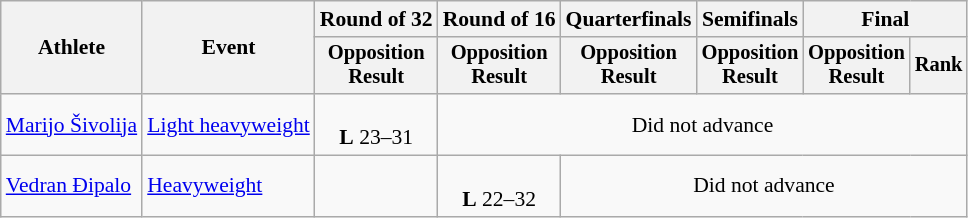<table class="wikitable" style="font-size:90%">
<tr>
<th rowspan="2">Athlete</th>
<th rowspan="2">Event</th>
<th>Round of 32</th>
<th>Round of 16</th>
<th>Quarterfinals</th>
<th>Semifinals</th>
<th colspan=2>Final</th>
</tr>
<tr style="font-size:95%">
<th>Opposition<br>Result</th>
<th>Opposition<br>Result</th>
<th>Opposition<br>Result</th>
<th>Opposition<br>Result</th>
<th>Opposition<br>Result</th>
<th>Rank</th>
</tr>
<tr align=center>
<td align=left><a href='#'>Marijo Šivolija</a></td>
<td align=left><a href='#'>Light heavyweight</a></td>
<td><br><strong>L</strong> 23–31</td>
<td colspan=5>Did not advance</td>
</tr>
<tr align=center>
<td align=left><a href='#'>Vedran Đipalo</a></td>
<td align=left><a href='#'>Heavyweight</a></td>
<td></td>
<td><br><strong>L</strong> 22–32</td>
<td colspan=4>Did not advance</td>
</tr>
</table>
